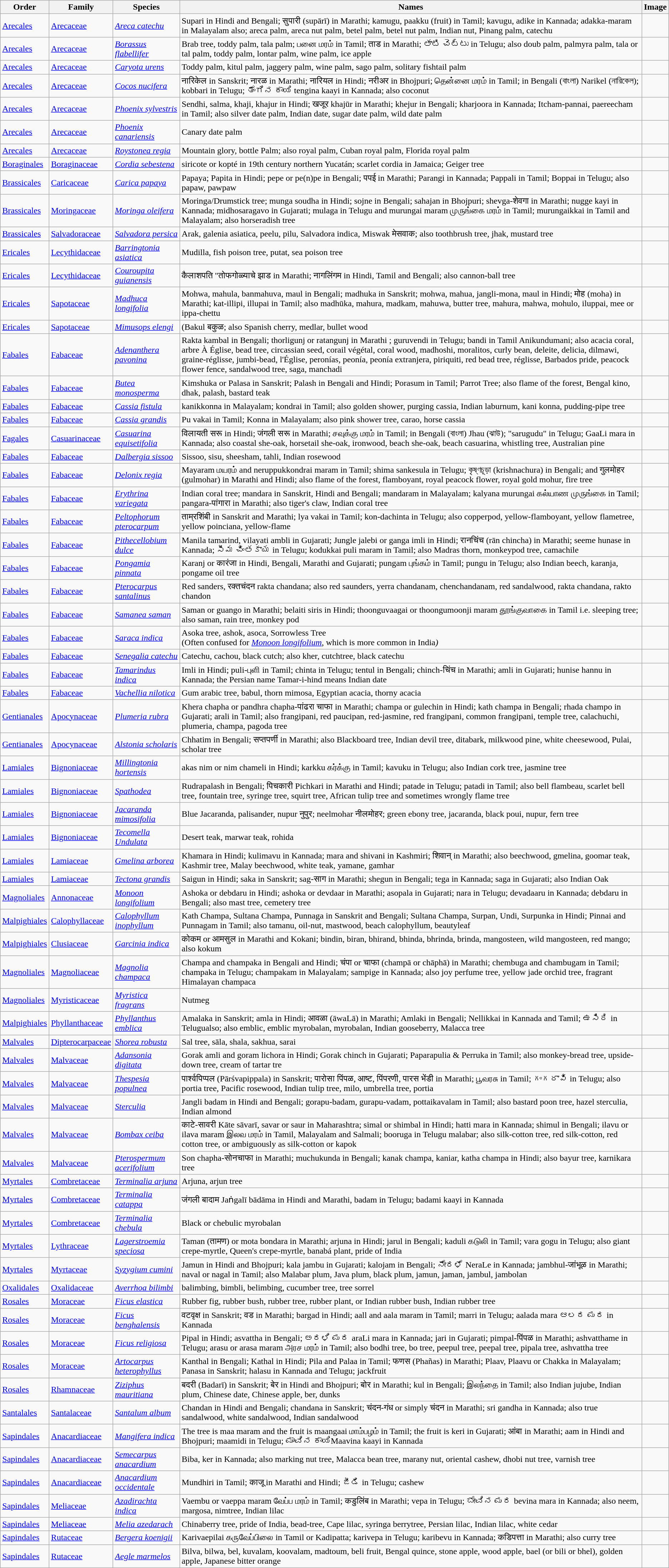<table class="wikitable">
<tr>
<th>Order</th>
<th>Family</th>
<th>Species</th>
<th>Names</th>
<th>Image</th>
</tr>
<tr>
<td><a href='#'>Arecales</a></td>
<td><a href='#'>Arecaceae</a></td>
<td><em><a href='#'>Areca catechu</a></em></td>
<td>Supari in Hindi and Bengali; सुपारी (supārī) in Marathi; kamugu, paakku (fruit) in Tamil; kavugu, adike in Kannada; adakka-maram in Malayalam also; areca palm, areca nut palm, betel palm, betel nut palm, Indian nut, Pinang palm, catechu</td>
<td></td>
</tr>
<tr>
<td><a href='#'>Arecales</a></td>
<td><a href='#'>Arecaceae</a></td>
<td><em><a href='#'>Borassus flabellifer</a></em></td>
<td>Brab tree, toddy palm, tala palm; பனை மரம் in Tamil; ताड in Marathi; తాటి చెట్టు in Telugu; also doub palm, palmyra palm, tala or tal palm, toddy palm, lontar palm, wine palm, ice apple</td>
<td></td>
</tr>
<tr>
<td><a href='#'>Arecales</a></td>
<td><a href='#'>Arecaceae</a></td>
<td><em><a href='#'>Caryota urens</a></em></td>
<td>Toddy palm, kitul palm, jaggery palm, wine palm, sago palm, solitary fishtail palm</td>
<td></td>
</tr>
<tr>
<td><a href='#'>Arecales</a></td>
<td><a href='#'>Arecaceae</a></td>
<td><em><a href='#'>Cocos nucifera</a></em></td>
<td>नारिकेल in Sanskrit; नारळ in Marathi; नारियल in Hindi; नरीअर in Bhojpuri; தென்னை மரம் in Tamil; in Bengali (বাংলা) Narikel (নারিকেল); kobbari in Telugu; ತೆಂಗಿನ ಕಾಯಿ tengina kaayi in Kannada; also coconut</td>
<td></td>
</tr>
<tr>
<td><a href='#'>Arecales</a></td>
<td><a href='#'>Arecaceae</a></td>
<td><em><a href='#'>Phoenix sylvestris</a></em></td>
<td>Sendhi, salma, khaji, khajur in Hindi; खजूर khajūr in Marathi; khejur in Bengali; kharjoora in Kannada; Itcham-pannai, paereecham in Tamil; also silver date palm, Indian date, sugar date palm, wild date palm</td>
<td></td>
</tr>
<tr>
<td><a href='#'>Arecales</a></td>
<td><a href='#'>Arecaceae</a></td>
<td><em><a href='#'>Phoenix canariensis</a></em></td>
<td>Canary date palm</td>
<td></td>
</tr>
<tr>
<td><a href='#'>Arecales</a></td>
<td><a href='#'>Arecaceae</a></td>
<td><em><a href='#'>Roystonea regia</a></em></td>
<td>Mountain glory, bottle Palm; also royal palm, Cuban royal palm, Florida royal palm</td>
<td></td>
</tr>
<tr>
<td><a href='#'>Boraginales</a></td>
<td><a href='#'>Boraginaceae</a></td>
<td><em><a href='#'>Cordia sebestena</a></em></td>
<td>siricote or kopté in 19th century northern Yucatán; scarlet cordia in Jamaica; Geiger tree</td>
<td></td>
</tr>
<tr>
<td><a href='#'>Brassicales</a></td>
<td><a href='#'>Caricaceae</a></td>
<td><em><a href='#'>Carica papaya</a></em></td>
<td>Papaya; Papita in Hindi; pepe or pe(n)pe in Bengali; पपई in Marathi; Parangi in Kannada; Pappali in Tamil; Boppai in Telugu; also papaw, pawpaw</td>
<td></td>
</tr>
<tr>
<td><a href='#'>Brassicales</a></td>
<td><a href='#'>Moringaceae</a></td>
<td><em><a href='#'>Moringa oleifera</a></em></td>
<td>Moringa/Drumstick tree; munga soudha in Hindi; sojne in Bengali; sahajan in Bhojpuri; shevga-शेवगा in Marathi; nugge kayi in Kannada; midhosaragavo in Gujarati; mulaga in Telugu and murungai maram முருங்கை மரம் in Tamil; murungaikkai in Tamil and Malayalam; also horseradish tree</td>
<td></td>
</tr>
<tr>
<td><a href='#'>Brassicales</a></td>
<td><a href='#'>Salvadoraceae</a></td>
<td><em><a href='#'>Salvadora persica</a></em></td>
<td>Arak, galenia asiatica, peelu, pilu, Salvadora indica, Miswak मेसवाक; also toothbrush tree, jhak, mustard tree</td>
<td></td>
</tr>
<tr>
<td><a href='#'>Ericales</a></td>
<td><a href='#'>Lecythidaceae</a></td>
<td><em><a href='#'>Barringtonia asiatica</a></em></td>
<td>Mudilla, fish poison tree, putat, sea poison tree</td>
<td></td>
</tr>
<tr>
<td><a href='#'>Ericales</a></td>
<td><a href='#'>Lecythidaceae</a></td>
<td><em><a href='#'>Couroupita guianensis</a></em></td>
<td>कैलाशपति "तोफगोळ्याचे झाड in Marathi; नागलिंगम in Hindi, Tamil and Bengali; also cannon-ball tree</td>
<td></td>
</tr>
<tr>
<td><a href='#'>Ericales</a></td>
<td><a href='#'>Sapotaceae</a></td>
<td><em><a href='#'>Madhuca longifolia</a></em></td>
<td>Mohwa, mahula, banmahuva, maul in Bengali; madhuka in Sanskrit; mohwa, mahua, jangli-mona, maul in Hindi; मोह (moha) in Marathi; kat-illipi, illupai in Tamil; also madhūka, mahura, madkam, mahuwa, butter tree, mahura, mahwa, mohulo, iluppai, mee or ippa-chettu</td>
<td></td>
</tr>
<tr>
<td><a href='#'>Ericales</a></td>
<td><a href='#'>Sapotaceae</a></td>
<td><em><a href='#'>Mimusops elengi</a></em></td>
<td>(Bakul बकुळ; also Spanish cherry, medlar, bullet wood</td>
<td></td>
</tr>
<tr>
<td><a href='#'>Fabales</a></td>
<td><a href='#'>Fabaceae</a></td>
<td><em><a href='#'>Adenanthera pavonina</a></em></td>
<td>Rakta kambal in Bengali; thorligunj or ratangunj in Marathi ; guruvendi in Telugu; bandi in Tamil Anikundumani; also acacia coral, arbre À Église, bead tree, circassian seed, corail végétal, coral wood, madhoshi, moralitos, curly bean, deleite, delicia, dilmawi, graine-réglisse, jumbi-bead, l'Église, peronías, peonía, peonía extranjera, piriquiti, red bead tree, réglisse, Barbados pride, peacock flower fence, sandalwood tree, saga, manchadi</td>
<td></td>
</tr>
<tr>
<td><a href='#'>Fabales</a></td>
<td><a href='#'>Fabaceae</a></td>
<td><em><a href='#'>Butea monosperma</a></em></td>
<td>Kimshuka or Palasa in Sanskrit; Palash in Bengali and Hindi; Porasum in Tamil; Parrot Tree; also flame of the forest, Bengal kino, dhak, palash, bastard teak</td>
<td></td>
</tr>
<tr>
<td><a href='#'>Fabales</a></td>
<td><a href='#'>Fabaceae</a></td>
<td><em><a href='#'>Cassia fistula</a></em></td>
<td>kanikkonna in Malayalam; kondrai in Tamil; also golden shower, purging cassia,  Indian laburnum, kani konna, pudding-pipe tree</td>
<td></td>
</tr>
<tr>
<td><a href='#'>Fabales</a></td>
<td><a href='#'>Fabaceae</a></td>
<td><em><a href='#'>Cassia grandis</a></em></td>
<td>Pu vakai in Tamil; Konna in Malayalam; also pink shower tree, carao, horse cassia</td>
<td></td>
</tr>
<tr>
<td><a href='#'>Fagales</a></td>
<td><a href='#'>Casuarinaceae</a></td>
<td><em><a href='#'>Casuarina equisetifolia</a></em></td>
<td>विलायती सरू in Hindi; जंगली सरू in Marathi;  சவுக்கு மரம் in Tamil; in Bengali (বাংলা) Jhau (ঝাউ); "sarugudu" in Telugu; GaaLi mara in Kannada; also coastal she-oak, horsetail she-oak, ironwood, beach she-oak, beach casuarina, whistling tree, Australian pine</td>
<td></td>
</tr>
<tr>
<td><a href='#'>Fabales</a></td>
<td><a href='#'>Fabaceae</a></td>
<td><em><a href='#'>Dalbergia sissoo</a></em></td>
<td>Sissoo, sisu, sheesham, tahli, Indian rosewood</td>
<td></td>
</tr>
<tr>
<td><a href='#'>Fabales</a></td>
<td><a href='#'>Fabaceae</a></td>
<td><em><a href='#'>Delonix regia</a></em></td>
<td>Mayaram மயரம் and neruppukkondrai maram in Tamil; shima sankesula in Telugu; কৃষ্ণচূড়া (krishnachura) in Bengali; and गुलमोहर (gulmohar) in Marathi and Hindi; also flame of the forest, flamboyant, royal peacock flower, royal gold mohur, fire tree</td>
<td></td>
</tr>
<tr>
<td><a href='#'>Fabales</a></td>
<td><a href='#'>Fabaceae</a></td>
<td><em><a href='#'>Erythrina variegata</a></em></td>
<td>Indian coral tree; mandara in Sanskrit, Hindi and Bengali; mandaram in Malayalam; kalyana murungai கல்யாண முருங்கை in Tamil; pangara-पांगारा in Marathi; also tiger's claw, Indian coral tree</td>
<td></td>
</tr>
<tr>
<td><a href='#'>Fabales</a></td>
<td><a href='#'>Fabaceae</a></td>
<td><em><a href='#'>Peltophorum pterocarpum</a></em></td>
<td>ताम्रशिंबी in Sanskrit and Marathi; lya vakai in Tamil; kon-dachinta in Telugu; also copperpod, yellow-flamboyant, yellow flametree, yellow poinciana, yellow-flame</td>
<td></td>
</tr>
<tr>
<td><a href='#'>Fabales</a></td>
<td><a href='#'>Fabaceae</a></td>
<td><em><a href='#'>Pithecellobium dulce</a></em></td>
<td>Manila tamarind, vilayati ambli in Gujarati; Jungle jalebi or ganga imli in Hindi; रानचिंच (rān chincha) in Marathi; seeme hunase in Kannada; సీమ చింతకాయ in Telugu; kodukkai puli maram in Tamil; also Madras thorn, monkeypod tree, camachile</td>
<td></td>
</tr>
<tr>
<td><a href='#'>Fabales</a></td>
<td><a href='#'>Fabaceae</a></td>
<td><em><a href='#'>Pongamia pinnata</a></em></td>
<td>Karanj or कारंजा in Hindi, Bengali, Marathi and Gujarati; pungam புங்கம் in Tamil; pungu in Telugu; also Indian beech, karanja, pongame oil tree</td>
<td></td>
</tr>
<tr>
<td><a href='#'>Fabales</a></td>
<td><a href='#'>Fabaceae</a></td>
<td><em><a href='#'>Pterocarpus santalinus</a></em></td>
<td>Red sanders, रक्तचंदन rakta chandana; also red saunders, yerra chandanam, chenchandanam, red sandalwood, rakta chandana, rakto chandon</td>
<td></td>
</tr>
<tr>
<td><a href='#'>Fabales</a></td>
<td><a href='#'>Fabaceae</a></td>
<td><em><a href='#'>Samanea saman</a></em></td>
<td>Saman or guango in Marathi; belaiti siris in Hindi; thoonguvaagai or thoongumoonji maram தூங்குவாகை in Tamil i.e. sleeping tree; also saman, rain tree, monkey pod</td>
<td></td>
</tr>
<tr>
<td><a href='#'>Fabales</a></td>
<td><a href='#'>Fabaceae</a></td>
<td><em><a href='#'>Saraca indica</a></em></td>
<td>Asoka tree, ashok, asoca, Sorrowless Tree<br>(Often confused for <em><a href='#'>Monoon longifolium</a></em>, which is more common in India<em>)</em></td>
<td></td>
</tr>
<tr>
<td><a href='#'>Fabales</a></td>
<td><a href='#'>Fabaceae</a></td>
<td><em><a href='#'>Senegalia catechu</a></em></td>
<td>Catechu, cachou, black cutch; also kher, cutchtree, black catechu</td>
<td></td>
</tr>
<tr>
<td><a href='#'>Fabales</a></td>
<td><a href='#'>Fabaceae</a></td>
<td><em><a href='#'>Tamarindus indica</a></em></td>
<td>Imli in Hindi; puli-புளி in Tamil; chinta in Telugu; tentul in Bengali; chinch-चिंच in Marathi; amli in Gujarati; hunise hannu in Kannada; the Persian name Tamar-i-hind means Indian date</td>
<td></td>
</tr>
<tr>
<td><a href='#'>Fabales</a></td>
<td><a href='#'>Fabaceae</a></td>
<td><em><a href='#'>Vachellia nilotica</a></em></td>
<td>Gum arabic tree, babul, thorn mimosa, Egyptian acacia, thorny acacia</td>
<td></td>
</tr>
<tr>
<td><a href='#'>Gentianales</a></td>
<td><a href='#'>Apocynaceae</a></td>
<td><em><a href='#'>Plumeria rubra</a></em></td>
<td>Khera chapha or pandhra chapha-पांढरा चाफा in Marathi; champa or gulechin in Hindi; kath champa in Bengali; rhada champo in Gujarati; arali in Tamil; also frangipani, red paucipan, red-jasmine, red frangipani, common frangipani, temple tree, calachuchi, plumeria, champa, pagoda tree</td>
<td></td>
</tr>
<tr>
<td><a href='#'>Gentianales</a></td>
<td><a href='#'>Apocynaceae</a></td>
<td><em><a href='#'>Alstonia scholaris</a></em></td>
<td>Chhatim in Bengali; सप्तपर्णी in Marathi; also Blackboard tree, Indian devil tree, ditabark, milkwood pine, white cheesewood, Pulai, scholar tree</td>
<td></td>
</tr>
<tr>
<td><a href='#'>Lamiales</a></td>
<td><a href='#'>Bignoniaceae</a></td>
<td><em><a href='#'>Millingtonia hortensis</a></em></td>
<td>akas nim or nim chameli in Hindi; karkku கர்க்கு in Tamil; kavuku in Telugu; also Indian cork tree, jasmine tree</td>
<td></td>
</tr>
<tr>
<td><a href='#'>Lamiales</a></td>
<td><a href='#'>Bignoniaceae</a></td>
<td><em><a href='#'>Spathodea</a></em></td>
<td>Rudrapalash in Bengali; पिचकारी Pichkari in Marathi and Hindi; patade in Telugu; patadi in Tamil; also bell flambeau, scarlet bell tree, fountain tree, syringe tree, squirt tree, African tulip tree and sometimes wrongly flame tree</td>
<td></td>
</tr>
<tr>
<td><a href='#'>Lamiales</a></td>
<td><a href='#'>Bignoniaceae</a></td>
<td><em><a href='#'>Jacaranda mimosifolia</a></em></td>
<td>Blue Jacaranda, palisander, nupur नुपुर; neelmohar नीलमोहर; green ebony tree, jacaranda, black poui, nupur, fern tree</td>
<td></td>
</tr>
<tr>
<td><a href='#'>Lamiales</a></td>
<td><a href='#'>Bignoniaceae</a></td>
<td><em><a href='#'>Tecomella Undulata</a></em></td>
<td>Desert teak, marwar teak, rohida</td>
<td></td>
</tr>
<tr>
<td><a href='#'>Lamiales</a></td>
<td><a href='#'>Lamiaceae</a></td>
<td><em><a href='#'>Gmelina arborea</a></em></td>
<td>Khamara in Hindi; kulimavu in Kannada; mara and shivani in Kashmiri; शिवान् in Marathi; also beechwood, gmelina, goomar teak, Kashmir tree, Malay beechwood, white teak, yamane, gamhar</td>
<td></td>
</tr>
<tr>
<td><a href='#'>Lamiales</a></td>
<td><a href='#'>Lamiaceae</a></td>
<td><em><a href='#'>Tectona grandis</a></em></td>
<td>Saigun in Hindi; saka in Sanskrit; sag-साग in Marathi; shegun in Bengali; tega in Kannada; saga in Gujarati; also Indian Oak</td>
<td></td>
</tr>
<tr>
<td><a href='#'>Magnoliales</a></td>
<td><a href='#'>Annonaceae</a></td>
<td><em><a href='#'>Monoon longifolium</a></em></td>
<td>Ashoka or debdaru in Hindi; ashoka or devdaar in Marathi; asopala in Gujarati; nara in Telugu; devadaaru in Kannada; debdaru in Bengali; also mast tree, cemetery tree</td>
<td></td>
</tr>
<tr>
<td><a href='#'>Malpighiales</a></td>
<td><a href='#'>Calophyllaceae</a></td>
<td><em><a href='#'>Calophyllum inophyllum</a></em></td>
<td>Kath Champa, Sultana Champa, Punnaga in Sanskrit and Bengali; Sultana Champa, Surpan, Undi, Surpunka in Hindi; Pinnai and Punnagam in Tamil; also tamanu, oil-nut, mastwood, beach calophyllum, beautyleaf</td>
<td></td>
</tr>
<tr>
<td><a href='#'>Malpighiales</a></td>
<td><a href='#'>Clusiaceae</a></td>
<td><em><a href='#'>Garcinia indica</a></em></td>
<td>कोकम or आमसुल in Marathi and Kokani; bindin, biran, bhirand, bhinda, bhrinda, brinda, mangosteen, wild mangosteen, red mango; also kokum</td>
<td></td>
</tr>
<tr>
<td><a href='#'>Magnoliales</a></td>
<td><a href='#'>Magnoliaceae</a></td>
<td><em><a href='#'>Magnolia champaca</a></em></td>
<td>Champa and champaka in Bengali and Hindi; चंपा or चाफा (champā or chāphā) in Marathi; chembuga and chambugam in Tamil; champaka in Telugu; champakam in Malayalam; sampige in Kannada; also joy perfume tree, yellow jade orchid tree, fragrant Himalayan champaca</td>
<td></td>
</tr>
<tr>
<td><a href='#'>Magnoliales</a></td>
<td><a href='#'>Myristicaceae</a></td>
<td><a href='#'><em>Myristica fragrans</em></a></td>
<td>Nutmeg</td>
<td></td>
</tr>
<tr>
<td><a href='#'>Malpighiales</a></td>
<td><a href='#'>Phyllanthaceae</a></td>
<td><em><a href='#'>Phyllanthus emblica</a></em></td>
<td>Amalaka in Sanskrit; amla in Hindi; आवळा (āwaLā) in Marathi; Amlaki in Bengali; Nellikkai in Kannada and Tamil; ఉసిరి in Telugualso; also  emblic, emblic myrobalan, myrobalan, Indian gooseberry, Malacca tree</td>
<td></td>
</tr>
<tr>
<td><a href='#'>Malvales</a></td>
<td><a href='#'>Dipterocarpaceae</a></td>
<td><em><a href='#'>Shorea robusta</a></em></td>
<td>Sal tree, sāla, shala, sakhua, sarai</td>
<td></td>
</tr>
<tr>
<td><a href='#'>Malvales</a></td>
<td><a href='#'>Malvaceae</a></td>
<td><em><a href='#'>Adansonia digitata</a></em></td>
<td>Gorak amli and goram lichora in Hindi; Gorak chinch in Gujarati; Paparapulia & Perruka in Tamil; also monkey-bread tree, upside-down tree, cream of tartar tre</td>
<td></td>
</tr>
<tr>
<td><a href='#'>Malvales</a></td>
<td><a href='#'>Malvaceae</a></td>
<td><em><a href='#'>Thespesia populnea</a></em></td>
<td>पार्श्वपिप्पल (Pārśvapippala) in Sanskrit; पारोसा पिंपळ, आष्ट, पिंपरणी, पारस भेंडी in Marathi; பூவரசு in Tamil; గంగరావి in Telugu; also portia tree, Pacific rosewood, Indian tulip tree, milo, umbrella tree, portia</td>
<td></td>
</tr>
<tr>
<td><a href='#'>Malvales</a></td>
<td><a href='#'>Malvaceae</a></td>
<td><em><a href='#'>Sterculia</a></em></td>
<td>Jangli badam in Hindi and Bengali; gorapu-badam, gurapu-vadam, pottaikavalam in Tamil; also bastard poon tree, hazel sterculia, Indian almond</td>
<td></td>
</tr>
<tr>
<td><a href='#'>Malvales</a></td>
<td><a href='#'>Malvaceae</a></td>
<td><em><a href='#'>Bombax ceiba</a></em></td>
<td>काटे-सावरी Kāte sāvarī, savar or saur in Maharashtra; simal or shimbal in Hindi; hatti mara in Kannada; shimul in Bengali; ilavu or ilava maram இலவ மரம் in Tamil, Malayalam and Salmali; booruga in Telugu malabar; also silk-cotton tree, red silk-cotton, red cotton tree, or ambiguously as silk-cotton or kapok</td>
<td></td>
</tr>
<tr>
<td><a href='#'>Malvales</a></td>
<td><a href='#'>Malvaceae</a></td>
<td><em><a href='#'>Pterospermum acerifolium</a></em></td>
<td>Son chapha-सोनचाफा in Marathi; muchukunda in Bengali; kanak champa, kaniar, katha champa in Hindi; also bayur tree, karnikara tree</td>
<td></td>
</tr>
<tr>
<td><a href='#'>Myrtales</a></td>
<td><a href='#'>Combretaceae</a></td>
<td><em><a href='#'>Terminalia arjuna</a></em></td>
<td>Arjuna, arjun tree</td>
<td></td>
</tr>
<tr>
<td><a href='#'>Myrtales</a></td>
<td><a href='#'>Combretaceae</a></td>
<td><em><a href='#'>Terminalia catappa</a></em></td>
<td>जंगली बादाम Jaṅgalī bādāma in Hindi and Marathi, badam in Telugu; badami kaayi in Kannada</td>
<td></td>
</tr>
<tr>
<td><a href='#'>Myrtales</a></td>
<td><a href='#'>Combretaceae</a></td>
<td><em><a href='#'>Terminalia chebula</a></em></td>
<td>Black or chebulic myrobalan</td>
<td></td>
</tr>
<tr>
<td><a href='#'>Myrtales</a></td>
<td><a href='#'>Lythraceae</a></td>
<td><em><a href='#'>Lagerstroemia speciosa</a></em></td>
<td>Taman (तामण) or mota bondara in Marathi; arjuna in Hindi; jarul in Bengali; kaduli கடுலி in Tamil; vara gogu in Telugu; also giant crepe-myrtle, Queen's crepe-myrtle, banabá plant, pride of India</td>
<td></td>
</tr>
<tr>
<td><a href='#'>Myrtales</a></td>
<td><a href='#'>Myrtaceae</a></td>
<td><em><a href='#'>Syzygium cumini</a></em></td>
<td>Jamun in Hindi and Bhojpuri; kala jambu in Gujarati; kalojam in Bengali; ನೇರಳೆ NeraLe in Kannada; jambhul-जांभूळ in Marathi; naval or nagal in Tamil; also Malabar plum, Java plum, black plum, jamun, jaman, jambul, jambolan</td>
<td></td>
</tr>
<tr>
<td><a href='#'>Oxalidales</a></td>
<td><a href='#'>Oxalidaceae</a></td>
<td><em><a href='#'>Averrhoa bilimbi</a></em></td>
<td>balimbing, bimbli, belimbing, cucumber tree, tree sorrel</td>
<td></td>
</tr>
<tr>
<td><a href='#'>Rosales</a></td>
<td><a href='#'>Moraceae</a></td>
<td><em><a href='#'>Ficus elastica</a></em></td>
<td>Rubber fig, rubber bush, rubber tree, rubber plant, or Indian rubber bush, Indian rubber tree</td>
<td></td>
</tr>
<tr>
<td><a href='#'>Rosales</a></td>
<td><a href='#'>Moraceae</a></td>
<td><em><a href='#'>Ficus benghalensis</a></em></td>
<td>वटवृक्ष in Sanskrit; वड in Marathi; bargad in Hindi; aall and aala maram in Tamil; marri in Telugu; aalada mara ಆಲದ ಮರ in Kannada</td>
<td></td>
</tr>
<tr>
<td><a href='#'>Rosales</a></td>
<td><a href='#'>Moraceae</a></td>
<td><em><a href='#'>Ficus religiosa</a></em></td>
<td>Pipal in Hindi; asvattha in Bengali; ಅರಳಿ ಮರ araLi mara in Kannada; jari in Gujarati; pimpal-पिंपळ in Marathi; ashvatthame in Telugu; arasu or arasa maram அரச மரம் in Tamil; also bodhi tree, bo tree, peepul tree, peepal tree, pipala tree, ashvattha tree</td>
<td></td>
</tr>
<tr>
<td><a href='#'>Rosales</a></td>
<td><a href='#'>Moraceae</a></td>
<td><em><a href='#'>Artocarpus heterophyllus</a></em></td>
<td>Kanthal in Bengali; Kathal in Hindi; Pila and Palaa in Tamil; फणस (Phañas) in Marathi; Plaav, Plaavu or Chakka in Malayalam; Panasa in Sanskrit; halasu in Kannada and Telugu; jackfruit</td>
<td></td>
</tr>
<tr>
<td><a href='#'>Rosales</a></td>
<td><a href='#'>Rhamnaceae</a></td>
<td><em><a href='#'>Ziziphus mauritiana</a></em></td>
<td>बदरी (Badarī) in Sanskrit; बेर in Hindi and Bhojpuri; बोर in Marathi; kul in Bengali; இலந்தை in Tamil; also Indian jujube, Indian plum, Chinese date, Chinese apple, ber, dunks</td>
<td></td>
</tr>
<tr>
<td><a href='#'>Santalales</a></td>
<td><a href='#'>Santalaceae</a></td>
<td><em><a href='#'>Santalum album</a></em></td>
<td>Chandan in Hindi and Bengali; chandana in Sanskrit; चंदन-गंध or simply चंदन in Marathi; sri gandha in Kannada; also true sandalwood, white sandalwood, Indian sandalwood</td>
<td></td>
</tr>
<tr>
<td><a href='#'>Sapindales</a></td>
<td><a href='#'>Anacardiaceae</a></td>
<td><em><a href='#'>Mangifera indica</a></em></td>
<td>The tree is maa maram and the fruit is maangaai மாம்பழம் in Tamil; the fruit is keri in Gujarati; आंबा in Marathi; aam in Hindi and Bhojpuri; maamidi in Telugu; ಮಾವಿನ ಕಾಯಿMaavina kaayi in Kannada</td>
<td></td>
</tr>
<tr>
<td><a href='#'>Sapindales</a></td>
<td><a href='#'>Anacardiaceae</a></td>
<td><em><a href='#'>Semecarpus anacardium</a></em></td>
<td>Biba, ker in Kannada; also marking nut tree, Malacca bean tree, marany nut, oriental cashew, dhobi nut tree, varnish tree</td>
<td></td>
</tr>
<tr>
<td><a href='#'>Sapindales</a></td>
<td><a href='#'>Anacardiaceae</a></td>
<td><em><a href='#'>Anacardium occidentale</a></em></td>
<td>Mundhiri in Tamil; काजू in Marathi and Hindi; జీడి in Telugu; cashew</td>
<td></td>
</tr>
<tr>
<td><a href='#'>Sapindales</a></td>
<td><a href='#'>Meliaceae</a></td>
<td><em><a href='#'>Azadirachta indica</a></em></td>
<td>Vaembu or vaeppa maram வேப்ப மரம் in Tamil; कडुलिंब in Marathi; vepa in Telugu; ಬೇವಿನ ಮರ bevina mara in Kannada; also neem, margosa, nimtree, Indian lilac</td>
<td></td>
</tr>
<tr>
<td><a href='#'>Sapindales</a></td>
<td><a href='#'>Meliaceae</a></td>
<td><em><a href='#'>Melia azedarach</a></em></td>
<td>Chinaberry tree, pride of India, bead-tree, Cape lilac, syringa berrytree, Persian lilac, Indian lilac, white cedar</td>
<td></td>
</tr>
<tr>
<td><a href='#'>Sapindales</a></td>
<td><a href='#'>Rutaceae</a></td>
<td><em><a href='#'>Bergera koenigii </a></em></td>
<td>Karivaepilai கருவேப்பிலை in Tamil or Kadipatta; karivepa in Telugu; karibevu in Kannada; कडिपत्ता in Marathi; also curry tree</td>
<td></td>
</tr>
<tr>
<td><a href='#'>Sapindales</a></td>
<td><a href='#'>Rutaceae</a></td>
<td><em><a href='#'>Aegle marmelos</a></em></td>
<td>Bilva, bilwa, bel, kuvalam, koovalam, madtoum, beli fruit, Bengal quince, stone apple, wood apple, bael (or bili or bhel), golden apple, Japanese bitter orange</td>
<td></td>
</tr>
</table>
